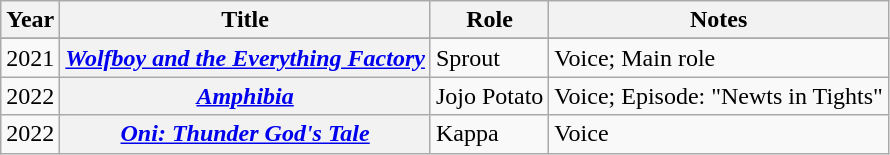<table class="wikitable sortable plainrowheaders">
<tr>
<th scope="col">Year</th>
<th scope="col">Title</th>
<th scope="col">Role</th>
<th scope="col">Notes</th>
</tr>
<tr>
</tr>
<tr>
<td>2021</td>
<th scope="row"><em><a href='#'>Wolfboy and the Everything Factory</a></em></th>
<td>Sprout</td>
<td>Voice; Main role</td>
</tr>
<tr>
<td>2022</td>
<th scope="row"><a href='#'><em>Amphibia</em></a></th>
<td>Jojo Potato</td>
<td>Voice; Episode: "Newts in Tights"</td>
</tr>
<tr>
<td>2022</td>
<th scope="row"><em><a href='#'>Oni: Thunder God's Tale</a></em></th>
<td>Kappa</td>
<td>Voice</td>
</tr>
</table>
